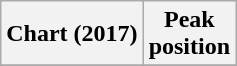<table class="wikitable plainrowheaders" style="text-align:center">
<tr>
<th scope="col">Chart (2017)</th>
<th scope="col">Peak<br>position</th>
</tr>
<tr>
</tr>
</table>
